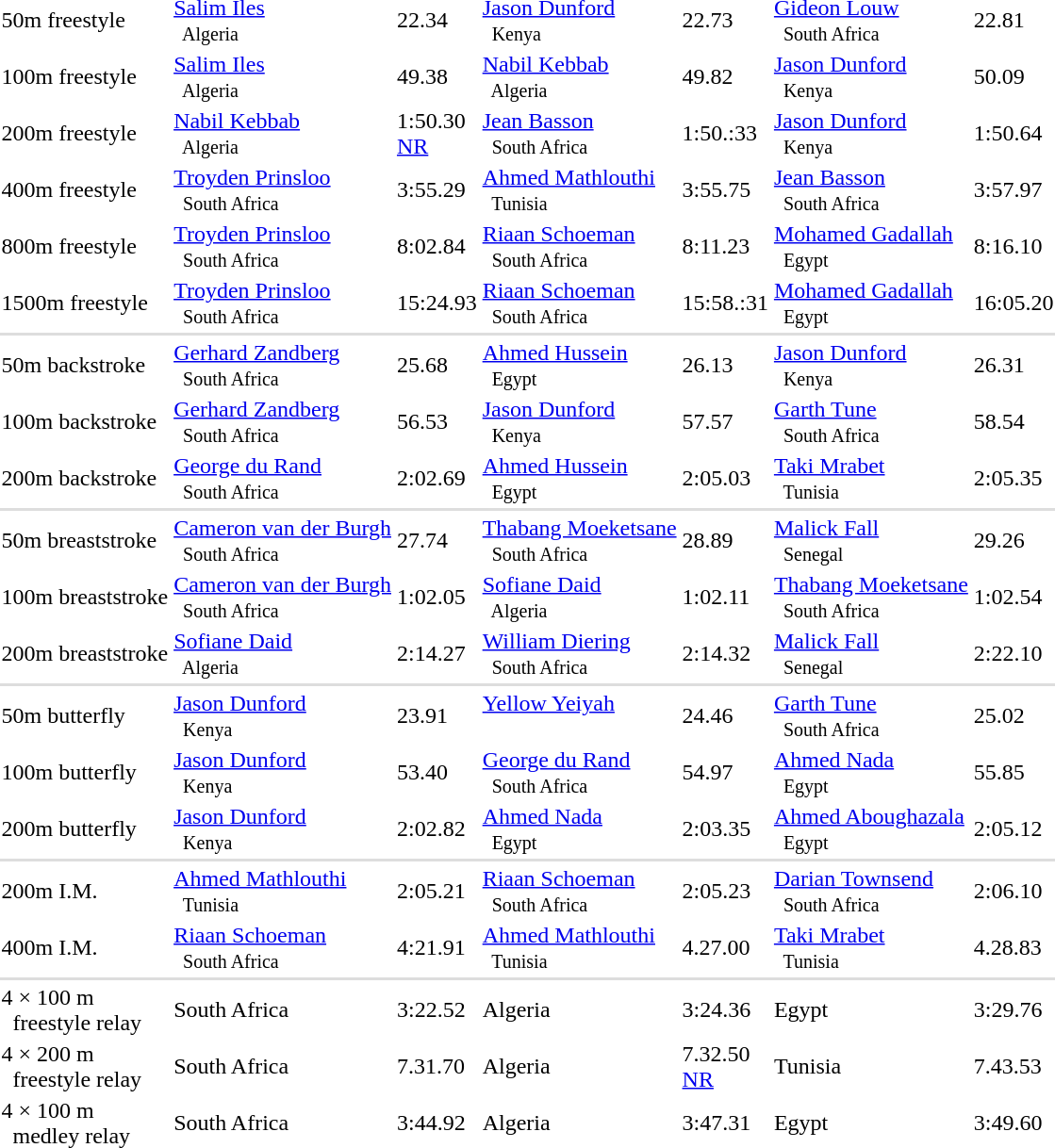<table>
<tr>
<td>50m freestyle</td>
<td><a href='#'>Salim Iles</a> <small><br>   Algeria</small></td>
<td>22.34</td>
<td><a href='#'>Jason Dunford</a> <small><br>   Kenya</small></td>
<td>22.73</td>
<td><a href='#'>Gideon Louw</a> <small><br>   South Africa</small></td>
<td>22.81</td>
</tr>
<tr>
<td>100m freestyle</td>
<td><a href='#'>Salim Iles</a> <small><br>   Algeria</small></td>
<td>49.38</td>
<td><a href='#'>Nabil Kebbab</a> <small><br>   Algeria</small></td>
<td>49.82</td>
<td><a href='#'>Jason Dunford</a> <small><br>   Kenya</small></td>
<td>50.09</td>
</tr>
<tr>
<td>200m freestyle</td>
<td><a href='#'>Nabil Kebbab</a> <small><br>   Algeria</small></td>
<td>1:50.30 <br> <a href='#'>NR</a></td>
<td><a href='#'>Jean Basson</a> <small><br>   South Africa</small></td>
<td>1:50.:33</td>
<td><a href='#'>Jason Dunford</a> <small><br>   Kenya</small></td>
<td>1:50.64</td>
</tr>
<tr>
<td>400m freestyle</td>
<td><a href='#'>Troyden Prinsloo</a> <small><br>   South Africa</small></td>
<td>3:55.29</td>
<td><a href='#'>Ahmed Mathlouthi</a> <small><br>   Tunisia</small></td>
<td>3:55.75</td>
<td><a href='#'>Jean Basson</a> <small><br>   South Africa</small></td>
<td>3:57.97</td>
</tr>
<tr>
<td>800m freestyle</td>
<td><a href='#'>Troyden Prinsloo</a> <small><br>   South Africa</small></td>
<td>8:02.84</td>
<td><a href='#'>Riaan Schoeman</a> <small><br>   South Africa</small></td>
<td>8:11.23</td>
<td><a href='#'>Mohamed Gadallah</a> <small><br>   Egypt</small></td>
<td>8:16.10</td>
</tr>
<tr>
<td>1500m freestyle</td>
<td><a href='#'>Troyden Prinsloo</a> <small><br>   South Africa</small></td>
<td>15:24.93</td>
<td><a href='#'>Riaan Schoeman</a> <small><br>   South Africa</small></td>
<td>15:58.:31</td>
<td><a href='#'>Mohamed Gadallah</a> <small><br>   Egypt</small></td>
<td>16:05.20</td>
</tr>
<tr bgcolor=#DDDDDD>
<td colspan=7></td>
</tr>
<tr>
<td>50m backstroke</td>
<td><a href='#'>Gerhard Zandberg</a> <small><br>   South Africa</small></td>
<td>25.68</td>
<td><a href='#'>Ahmed Hussein</a> <small><br>   Egypt</small></td>
<td>26.13</td>
<td><a href='#'>Jason Dunford</a> <small><br>   Kenya</small></td>
<td>26.31</td>
</tr>
<tr>
<td>100m backstroke</td>
<td><a href='#'>Gerhard Zandberg</a> <small><br>   South Africa</small></td>
<td>56.53</td>
<td><a href='#'>Jason Dunford</a> <small><br>   Kenya</small></td>
<td>57.57</td>
<td><a href='#'>Garth Tune</a> <small><br>   South Africa</small></td>
<td>58.54</td>
</tr>
<tr>
<td>200m backstroke</td>
<td><a href='#'>George du Rand</a> <small><br>   South Africa</small></td>
<td>2:02.69</td>
<td><a href='#'>Ahmed Hussein</a> <small><br>   Egypt</small></td>
<td>2:05.03</td>
<td><a href='#'>Taki Mrabet</a> <small><br>   Tunisia</small></td>
<td>2:05.35</td>
</tr>
<tr bgcolor=#DDDDDD>
<td colspan=7></td>
</tr>
<tr>
<td>50m breaststroke</td>
<td><a href='#'>Cameron van der Burgh</a> <small><br>   South Africa</small></td>
<td>27.74</td>
<td><a href='#'>Thabang Moeketsane</a> <small><br>   South Africa</small></td>
<td>28.89</td>
<td><a href='#'>Malick Fall</a> <small><br>   Senegal</small></td>
<td>29.26</td>
</tr>
<tr>
<td>100m breaststroke</td>
<td><a href='#'>Cameron van der Burgh</a> <small><br>   South Africa</small></td>
<td>1:02.05</td>
<td><a href='#'>Sofiane Daid</a> <small><br>   Algeria</small></td>
<td>1:02.11</td>
<td><a href='#'>Thabang Moeketsane</a> <small><br>   South Africa</small></td>
<td>1:02.54</td>
</tr>
<tr>
<td>200m breaststroke</td>
<td><a href='#'>Sofiane Daid</a> <small><br>   Algeria</small></td>
<td>2:14.27</td>
<td><a href='#'>William Diering</a> <small><br>   South Africa</small></td>
<td>2:14.32</td>
<td><a href='#'>Malick Fall</a> <small><br>   Senegal</small></td>
<td>2:22.10</td>
</tr>
<tr bgcolor=#DDDDDD>
<td colspan=7></td>
</tr>
<tr>
<td>50m butterfly</td>
<td><a href='#'>Jason Dunford</a> <small><br>   Kenya</small></td>
<td>23.91</td>
<td><a href='#'>Yellow Yeiyah</a> <small><br>  </small></td>
<td>24.46</td>
<td><a href='#'>Garth Tune</a> <small><br>   South Africa</small></td>
<td>25.02</td>
</tr>
<tr>
<td>100m butterfly</td>
<td><a href='#'>Jason Dunford</a> <small><br>   Kenya</small></td>
<td>53.40</td>
<td><a href='#'>George du Rand</a> <small><br>   South Africa</small></td>
<td>54.97</td>
<td><a href='#'>Ahmed Nada</a> <small><br>   Egypt</small></td>
<td>55.85</td>
</tr>
<tr>
<td>200m butterfly</td>
<td><a href='#'>Jason Dunford</a> <small><br>   Kenya</small></td>
<td>2:02.82</td>
<td><a href='#'>Ahmed Nada</a> <small><br>   Egypt</small></td>
<td>2:03.35</td>
<td><a href='#'>Ahmed Aboughazala</a> <small><br>   Egypt</small></td>
<td>2:05.12</td>
</tr>
<tr bgcolor=#DDDDDD>
<td colspan=7></td>
</tr>
<tr>
<td>200m I.M.</td>
<td><a href='#'>Ahmed Mathlouthi</a> <small><br>   Tunisia</small></td>
<td>2:05.21</td>
<td><a href='#'>Riaan Schoeman</a> <small><br>   South Africa</small></td>
<td>2:05.23</td>
<td><a href='#'>Darian Townsend</a> <small><br>   South Africa</small></td>
<td>2:06.10</td>
</tr>
<tr>
<td>400m I.M.</td>
<td><a href='#'>Riaan Schoeman</a> <small><br>   South Africa</small></td>
<td>4:21.91</td>
<td><a href='#'>Ahmed Mathlouthi</a> <small><br>   Tunisia</small></td>
<td>4.27.00</td>
<td><a href='#'>Taki Mrabet</a> <small><br>   Tunisia</small></td>
<td>4.28.83</td>
</tr>
<tr bgcolor=#DDDDDD>
<td colspan=7></td>
</tr>
<tr>
<td>4 × 100 m <br>  freestyle relay</td>
<td> South Africa</td>
<td>3:22.52</td>
<td> Algeria</td>
<td>3:24.36</td>
<td> Egypt</td>
<td>3:29.76</td>
</tr>
<tr>
<td>4 × 200 m <br>  freestyle relay</td>
<td> South Africa</td>
<td>7.31.70</td>
<td> Algeria</td>
<td>7.32.50 <br> <a href='#'>NR</a></td>
<td> Tunisia</td>
<td>7.43.53</td>
</tr>
<tr>
<td>4 × 100 m <br>  medley relay</td>
<td> South Africa</td>
<td>3:44.92</td>
<td> Algeria</td>
<td>3:47.31</td>
<td> Egypt</td>
<td>3:49.60</td>
</tr>
<tr>
</tr>
</table>
